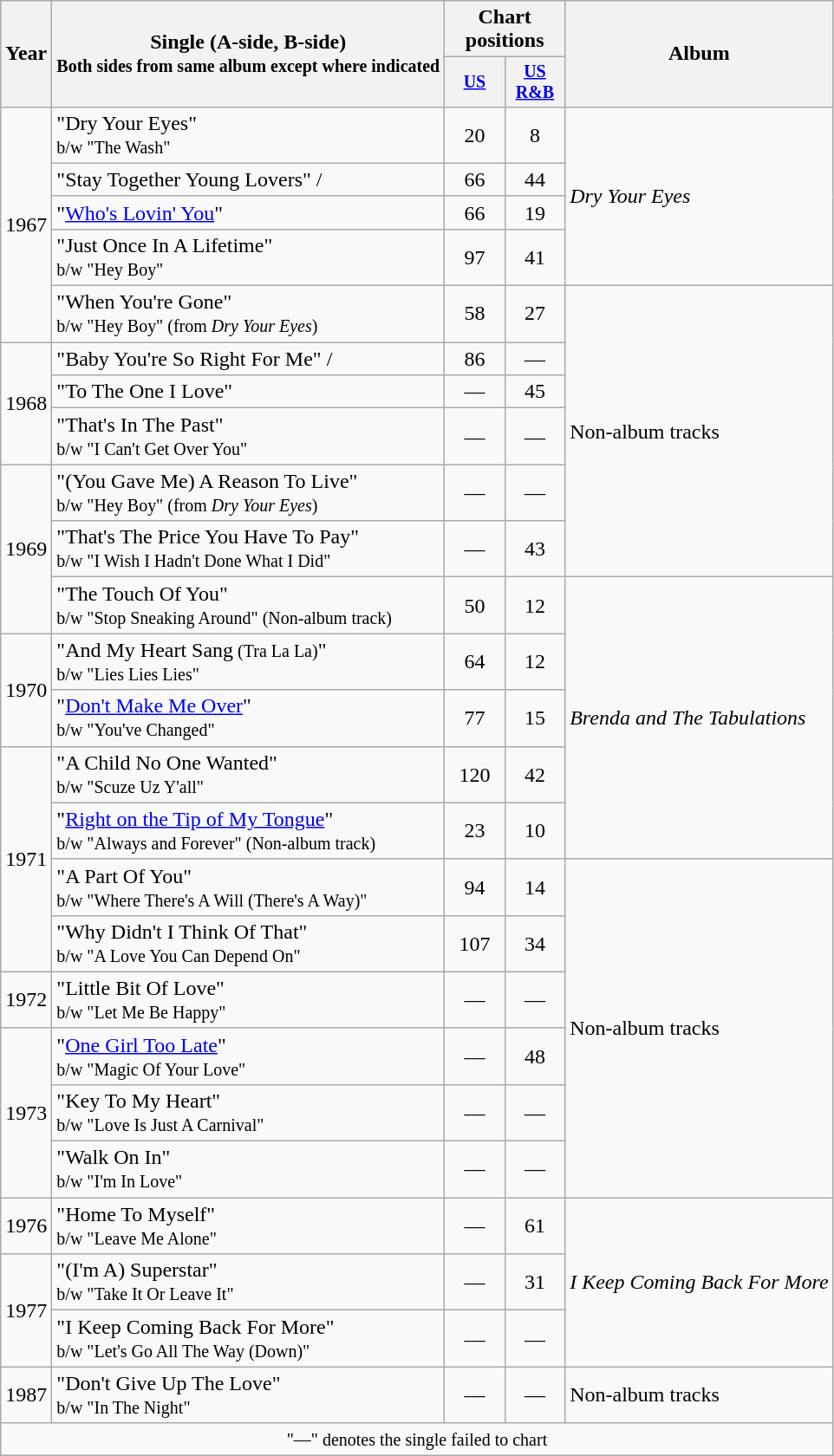<table class="wikitable" style="text-align:center;">
<tr>
<th rowspan="2">Year</th>
<th rowspan="2">Single (A-side, B-side)<br><small>Both sides from same album except where indicated</small></th>
<th colspan="2">Chart positions</th>
<th rowspan="2">Album</th>
</tr>
<tr style="font-size:smaller;">
<th style="width:40px;"><a href='#'>US</a></th>
<th style="width:40px;"><a href='#'>US<br>R&B</a></th>
</tr>
<tr>
<td rowspan="5">1967</td>
<td style="text-align:left;">"Dry Your Eyes"<br><small>b/w "The Wash"</small></td>
<td>20</td>
<td>8</td>
<td align="left" rowspan="4"><em>Dry Your Eyes</em></td>
</tr>
<tr>
<td style="text-align:left;">"Stay Together Young Lovers" /</td>
<td>66</td>
<td>44</td>
</tr>
<tr>
<td style="text-align:left;">"<a href='#'>Who's Lovin' You</a>"</td>
<td>66</td>
<td>19</td>
</tr>
<tr>
<td style="text-align:left;">"Just Once In A Lifetime"<br><small>b/w "Hey Boy"</small></td>
<td>97</td>
<td>41</td>
</tr>
<tr>
<td style="text-align:left;">"When You're Gone"<br><small>b/w "Hey Boy" (from <em>Dry Your Eyes</em>)</small></td>
<td>58</td>
<td>27</td>
<td align="left" rowspan="6">Non-album tracks</td>
</tr>
<tr>
<td rowspan="3">1968</td>
<td style="text-align:left;">"Baby You're So Right For Me" /</td>
<td>86</td>
<td>—</td>
</tr>
<tr>
<td style="text-align:left;">"To The One I Love"</td>
<td>—</td>
<td>45</td>
</tr>
<tr>
<td style="text-align:left;">"That's In The Past"<br><small>b/w "I Can't Get Over You"</small></td>
<td>—</td>
<td>—</td>
</tr>
<tr>
<td rowspan="3">1969</td>
<td style="text-align:left;">"(You Gave Me) A Reason To Live"<br><small>b/w "Hey Boy" (from <em>Dry Your Eyes</em>)</small></td>
<td>—</td>
<td>—</td>
</tr>
<tr>
<td style="text-align:left;">"That's The Price You Have To Pay"<br><small>b/w "I Wish I Hadn't Done What I Did"</small></td>
<td>—</td>
<td>43</td>
</tr>
<tr>
<td style="text-align:left;">"The Touch Of You"<br><small>b/w "Stop Sneaking Around" (Non-album track)</small></td>
<td>50</td>
<td>12</td>
<td align="left" rowspan="5"><em>Brenda and The Tabulations</em></td>
</tr>
<tr>
<td rowspan="2">1970</td>
<td style="text-align:left;">"And My Heart Sang<small> (Tra La La)</small>"<br><small>b/w "Lies Lies Lies"</small></td>
<td>64</td>
<td>12</td>
</tr>
<tr>
<td style="text-align:left;">"<a href='#'>Don't Make Me Over</a>"<br><small>b/w "You've Changed"</small></td>
<td>77</td>
<td>15</td>
</tr>
<tr>
<td rowspan="4">1971</td>
<td style="text-align:left;">"A Child No One Wanted"<br><small>b/w "Scuze Uz Y'all"</small></td>
<td>120</td>
<td>42</td>
</tr>
<tr>
<td style="text-align:left;">"<a href='#'>Right on the Tip of My Tongue</a>"<br><small>b/w "Always and Forever" (Non-album track)</small></td>
<td>23</td>
<td>10</td>
</tr>
<tr>
<td style="text-align:left;">"A Part Of You"<br><small>b/w "Where There's A Will (There's A Way)"</small></td>
<td>94</td>
<td>14</td>
<td align="left" rowspan="6">Non-album tracks</td>
</tr>
<tr>
<td style="text-align:left;">"Why Didn't I Think Of That"<br><small>b/w "A Love You Can Depend On"</small></td>
<td>107</td>
<td>34</td>
</tr>
<tr>
<td>1972</td>
<td style="text-align:left;">"Little Bit Of Love"<br><small>b/w "Let Me Be Happy"</small></td>
<td>—</td>
<td>—</td>
</tr>
<tr>
<td rowspan="3">1973</td>
<td style="text-align:left;">"<a href='#'>One Girl Too Late</a>"<br><small>b/w "Magic Of Your Love"</small></td>
<td>—</td>
<td>48</td>
</tr>
<tr>
<td style="text-align:left;">"Key To My Heart"<br><small>b/w "Love Is Just A Carnival"</small></td>
<td>—</td>
<td>—</td>
</tr>
<tr>
<td style="text-align:left;">"Walk On In"<br><small>b/w "I'm In Love"</small></td>
<td>—</td>
<td>—</td>
</tr>
<tr>
<td>1976</td>
<td style="text-align:left;">"Home To Myself"<br><small>b/w "Leave Me Alone"</small></td>
<td>—</td>
<td>61</td>
<td align="left" rowspan="3"><em>I Keep Coming Back For More</em></td>
</tr>
<tr>
<td rowspan="2">1977</td>
<td style="text-align:left;">"(I'm A) Superstar"<br><small>b/w "Take It Or Leave It"</small></td>
<td>—</td>
<td>31</td>
</tr>
<tr>
<td style="text-align:left;">"I Keep Coming Back For More"<br><small>b/w "Let's Go All The Way (Down)"</small></td>
<td>—</td>
<td>—</td>
</tr>
<tr>
<td>1987</td>
<td style="text-align:left;">"Don't Give Up The Love"<br><small>b/w "In The Night"</small></td>
<td>—</td>
<td>—</td>
<td align="left">Non-album tracks</td>
</tr>
<tr>
<td style="text-align:center;" colspan="7"><small>"—" denotes the single failed to chart</small></td>
</tr>
</table>
